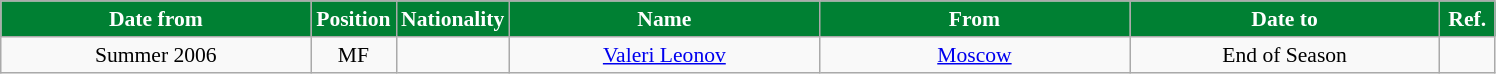<table class="wikitable" style="text-align:center; font-size:90%; ">
<tr>
<th style="background:#008033; color:white; width:200px;">Date from</th>
<th style="background:#008033; color:white; width:50px;">Position</th>
<th style="background:#008033; color:white; width:50px;">Nationality</th>
<th style="background:#008033; color:white; width:200px;">Name</th>
<th style="background:#008033; color:white; width:200px;">From</th>
<th style="background:#008033; color:white; width:200px;">Date to</th>
<th style="background:#008033; color:white; width:30px;">Ref.</th>
</tr>
<tr>
<td>Summer 2006</td>
<td>MF</td>
<td></td>
<td><a href='#'>Valeri Leonov</a></td>
<td><a href='#'>Moscow</a></td>
<td>End of Season</td>
<td></td>
</tr>
</table>
